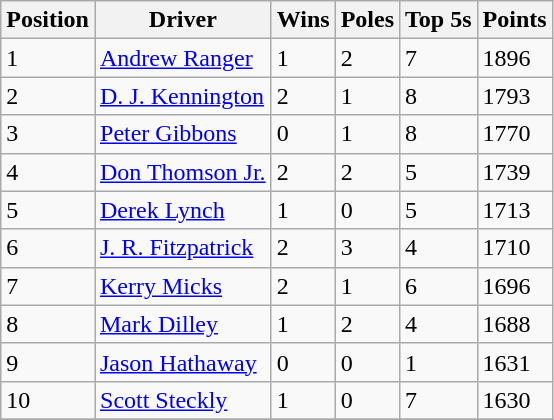<table class="wikitable">
<tr>
<th>Position</th>
<th>Driver</th>
<th>Wins</th>
<th>Poles</th>
<th>Top 5s</th>
<th>Points</th>
</tr>
<tr>
<td>1</td>
<td><a href='#'>Andrew Ranger</a></td>
<td>1</td>
<td>2</td>
<td>7</td>
<td>1896</td>
</tr>
<tr>
<td>2</td>
<td><a href='#'>D. J. Kennington</a></td>
<td>2</td>
<td>1</td>
<td>8</td>
<td>1793</td>
</tr>
<tr>
<td>3</td>
<td><a href='#'>Peter Gibbons</a></td>
<td>0</td>
<td>1</td>
<td>8</td>
<td>1770</td>
</tr>
<tr>
<td>4</td>
<td><a href='#'>Don Thomson Jr.</a></td>
<td>2</td>
<td>2</td>
<td>5</td>
<td>1739</td>
</tr>
<tr>
<td>5</td>
<td><a href='#'>Derek Lynch</a></td>
<td>1</td>
<td>0</td>
<td>5</td>
<td>1713</td>
</tr>
<tr>
<td>6</td>
<td><a href='#'>J. R. Fitzpatrick</a></td>
<td>2</td>
<td>3</td>
<td>4</td>
<td>1710</td>
</tr>
<tr>
<td>7</td>
<td><a href='#'>Kerry Micks</a></td>
<td>2</td>
<td>1</td>
<td>6</td>
<td>1696</td>
</tr>
<tr>
<td>8</td>
<td><a href='#'>Mark Dilley</a></td>
<td>1</td>
<td>2</td>
<td>4</td>
<td>1688</td>
</tr>
<tr>
<td>9</td>
<td><a href='#'>Jason Hathaway</a></td>
<td>0</td>
<td>0</td>
<td>1</td>
<td>1631</td>
</tr>
<tr>
<td>10</td>
<td><a href='#'>Scott Steckly</a></td>
<td>1</td>
<td>0</td>
<td>7</td>
<td>1630</td>
</tr>
<tr>
</tr>
</table>
